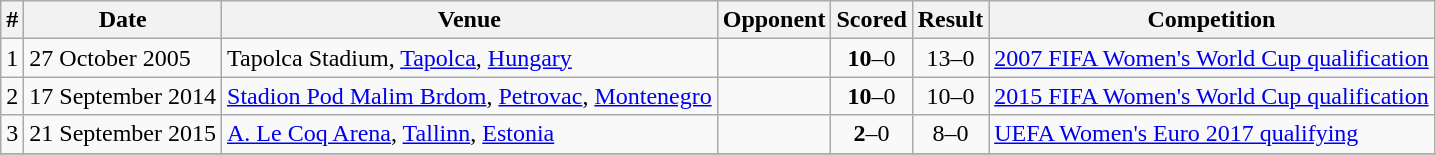<table class="wikitable">
<tr>
<th>#</th>
<th>Date</th>
<th>Venue</th>
<th>Opponent</th>
<th>Scored</th>
<th>Result</th>
<th>Competition</th>
</tr>
<tr>
<td>1</td>
<td>27 October 2005</td>
<td>Tapolca Stadium, <a href='#'>Tapolca</a>, <a href='#'>Hungary</a></td>
<td></td>
<td align=center><strong>10</strong>–0</td>
<td align=center>13–0</td>
<td><a href='#'>2007 FIFA Women's World Cup qualification</a></td>
</tr>
<tr>
<td>2</td>
<td>17 September 2014</td>
<td><a href='#'>Stadion Pod Malim Brdom</a>, <a href='#'>Petrovac</a>, <a href='#'>Montenegro</a></td>
<td></td>
<td align=center><strong>10</strong>–0</td>
<td align=center>10–0</td>
<td><a href='#'>2015 FIFA Women's World Cup qualification</a></td>
</tr>
<tr>
<td>3</td>
<td>21 September 2015</td>
<td><a href='#'>A. Le Coq Arena</a>, <a href='#'>Tallinn</a>, <a href='#'>Estonia</a></td>
<td></td>
<td align=center><strong>2</strong>–0</td>
<td align=center>8–0</td>
<td><a href='#'>UEFA Women's Euro 2017 qualifying</a></td>
</tr>
<tr>
</tr>
</table>
